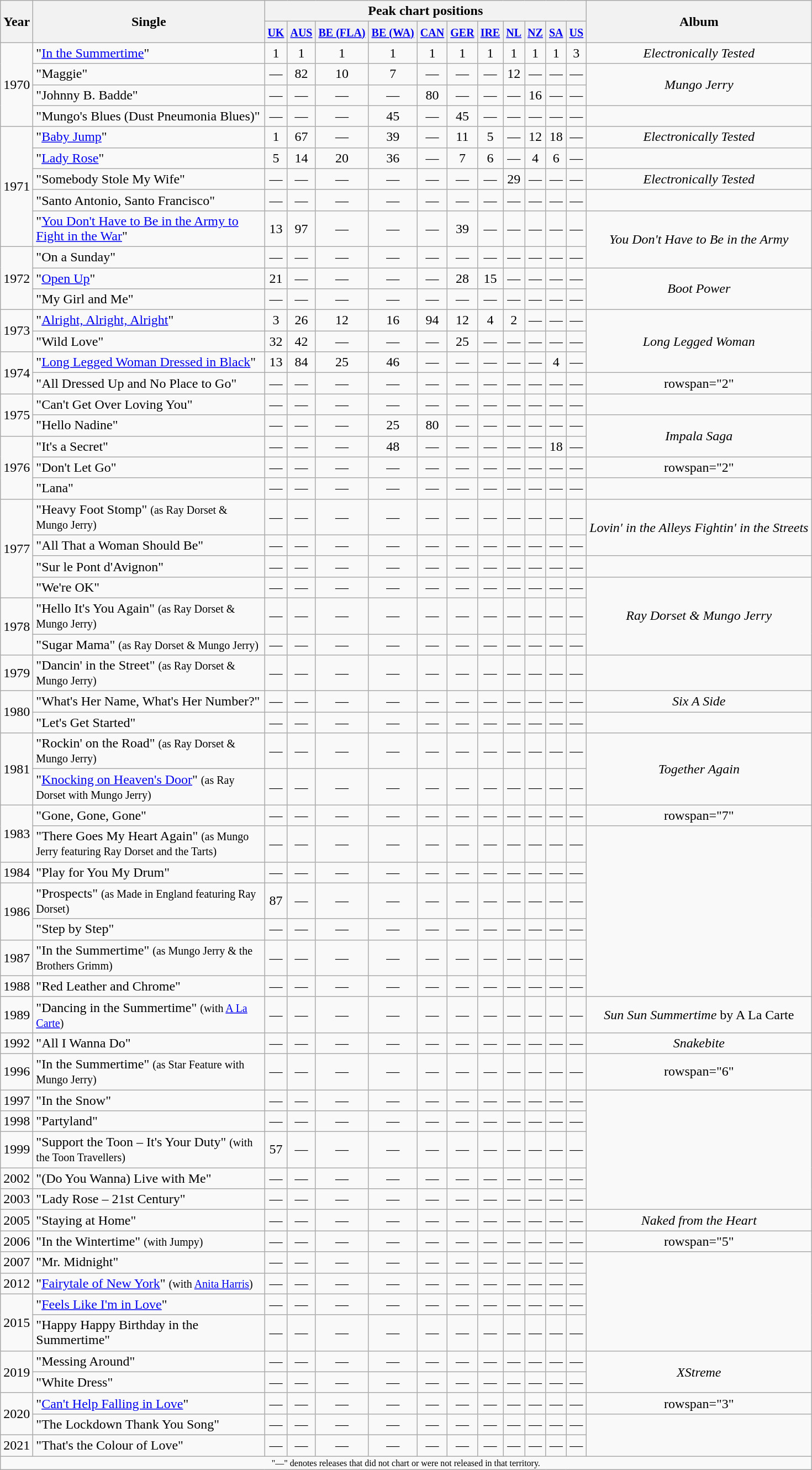<table class="wikitable" style="text-align:center">
<tr>
<th rowspan="2">Year</th>
<th rowspan="2" style="width:17em;">Single</th>
<th colspan="11">Peak chart positions</th>
<th rowspan="2">Album</th>
</tr>
<tr>
<th><small><a href='#'>UK</a></small><br></th>
<th><small><a href='#'>AUS</a></small><br></th>
<th><small><a href='#'>BE (FLA)</a></small><br></th>
<th><small><a href='#'>BE (WA)</a></small><br></th>
<th><small><a href='#'>CAN</a></small><br></th>
<th><small><a href='#'>GER</a></small><br></th>
<th><small><a href='#'>IRE</a></small><br></th>
<th><small><a href='#'>NL</a></small><br></th>
<th><small><a href='#'>NZ</a></small><br></th>
<th><small><a href='#'>SA</a></small><br></th>
<th><small><a href='#'>US</a></small><br></th>
</tr>
<tr>
<td rowspan="4">1970</td>
<td align="left">"<a href='#'>In the Summertime</a>"</td>
<td>1</td>
<td>1</td>
<td>1</td>
<td>1</td>
<td>1</td>
<td>1</td>
<td>1</td>
<td>1</td>
<td>1</td>
<td>1</td>
<td>3</td>
<td><em>Electronically Tested</em></td>
</tr>
<tr>
<td align="left">"Maggie" </td>
<td>—</td>
<td>82</td>
<td>10</td>
<td>7</td>
<td>—</td>
<td>—</td>
<td>—</td>
<td>12</td>
<td>—</td>
<td>—</td>
<td>—</td>
<td rowspan="2"><em>Mungo Jerry</em></td>
</tr>
<tr>
<td align="left">"Johnny B. Badde" </td>
<td>—</td>
<td>—</td>
<td>—</td>
<td>—</td>
<td>80</td>
<td>—</td>
<td>—</td>
<td>—</td>
<td>16</td>
<td>—</td>
<td>—</td>
</tr>
<tr>
<td align="left">"Mungo's Blues (Dust Pneumonia Blues)" </td>
<td>—</td>
<td>—</td>
<td>—</td>
<td>45</td>
<td>—</td>
<td>45</td>
<td>—</td>
<td>—</td>
<td>—</td>
<td>—</td>
<td>—</td>
<td></td>
</tr>
<tr>
<td rowspan="5">1971</td>
<td align="left">"<a href='#'>Baby Jump</a>"</td>
<td>1</td>
<td>67</td>
<td>—</td>
<td>39</td>
<td>—</td>
<td>11</td>
<td>5</td>
<td>—</td>
<td>12</td>
<td>18</td>
<td>—</td>
<td><em>Electronically Tested</em></td>
</tr>
<tr>
<td align="left">"<a href='#'>Lady Rose</a>"</td>
<td>5</td>
<td>14</td>
<td>20</td>
<td>36</td>
<td>—</td>
<td>7</td>
<td>6</td>
<td>—</td>
<td>4</td>
<td>6</td>
<td>—</td>
<td></td>
</tr>
<tr>
<td align="left">"Somebody Stole My Wife" </td>
<td>—</td>
<td>—</td>
<td>—</td>
<td>—</td>
<td>—</td>
<td>—</td>
<td>—</td>
<td>29</td>
<td>—</td>
<td>—</td>
<td>—</td>
<td><em>Electronically Tested</em></td>
</tr>
<tr>
<td align="left">"Santo Antonio, Santo Francisco" </td>
<td>—</td>
<td>—</td>
<td>—</td>
<td>—</td>
<td>—</td>
<td>—</td>
<td>—</td>
<td>—</td>
<td>—</td>
<td>—</td>
<td>—</td>
<td></td>
</tr>
<tr>
<td align="left">"<a href='#'>You Don't Have to Be in the Army to Fight in the War</a>"</td>
<td>13</td>
<td>97</td>
<td>—</td>
<td>—</td>
<td>—</td>
<td>39</td>
<td>—</td>
<td>—</td>
<td>—</td>
<td>—</td>
<td>—</td>
<td rowspan="2"><em>You Don't Have to Be in the Army</em></td>
</tr>
<tr>
<td rowspan="3">1972</td>
<td align="left">"On a Sunday" </td>
<td>—</td>
<td>—</td>
<td>—</td>
<td>—</td>
<td>—</td>
<td>—</td>
<td>—</td>
<td>—</td>
<td>—</td>
<td>—</td>
<td>—</td>
</tr>
<tr>
<td align="left">"<a href='#'>Open Up</a>"</td>
<td>21</td>
<td>—</td>
<td>—</td>
<td>—</td>
<td>—</td>
<td>28</td>
<td>15</td>
<td>—</td>
<td>—</td>
<td>—</td>
<td>—</td>
<td rowspan="2"><em>Boot Power</em></td>
</tr>
<tr>
<td align="left">"My Girl and Me" </td>
<td>—</td>
<td>—</td>
<td>—</td>
<td>—</td>
<td>—</td>
<td>—</td>
<td>—</td>
<td>—</td>
<td>—</td>
<td>—</td>
<td>—</td>
</tr>
<tr>
<td rowspan="2">1973</td>
<td align="left">"<a href='#'>Alright, Alright, Alright</a>"</td>
<td>3</td>
<td>26</td>
<td>12</td>
<td>16</td>
<td>94</td>
<td>12</td>
<td>4</td>
<td>2</td>
<td>—</td>
<td>—</td>
<td>—</td>
<td rowspan="3"><em>Long Legged Woman</em></td>
</tr>
<tr>
<td align="left">"Wild Love"</td>
<td>32</td>
<td>42</td>
<td>—</td>
<td>—</td>
<td>—</td>
<td>25</td>
<td>—</td>
<td>—</td>
<td>—</td>
<td>—</td>
<td>—</td>
</tr>
<tr>
<td rowspan="2">1974</td>
<td align="left">"<a href='#'>Long Legged Woman Dressed in Black</a>"</td>
<td>13</td>
<td>84</td>
<td>25</td>
<td>46</td>
<td>—</td>
<td>—</td>
<td>—</td>
<td>—</td>
<td>—</td>
<td>4</td>
<td>—</td>
</tr>
<tr>
<td align="left">"All Dressed Up and No Place to Go" </td>
<td>—</td>
<td>—</td>
<td>—</td>
<td>—</td>
<td>—</td>
<td>—</td>
<td>—</td>
<td>—</td>
<td>—</td>
<td>—</td>
<td>—</td>
<td>rowspan="2" </td>
</tr>
<tr>
<td rowspan="2">1975</td>
<td align="left">"Can't Get Over Loving You"</td>
<td>—</td>
<td>—</td>
<td>—</td>
<td>—</td>
<td>—</td>
<td>—</td>
<td>—</td>
<td>—</td>
<td>—</td>
<td>—</td>
<td>—</td>
</tr>
<tr>
<td align="left">"Hello Nadine"</td>
<td>—</td>
<td>—</td>
<td>—</td>
<td>25</td>
<td>80</td>
<td>—</td>
<td>—</td>
<td>—</td>
<td>—</td>
<td>—</td>
<td>—</td>
<td rowspan="2"><em>Impala Saga</em></td>
</tr>
<tr>
<td rowspan="3">1976</td>
<td align="left">"It's a Secret" </td>
<td>—</td>
<td>—</td>
<td>—</td>
<td>48</td>
<td>—</td>
<td>—</td>
<td>—</td>
<td>—</td>
<td>—</td>
<td>18</td>
<td>—</td>
</tr>
<tr>
<td align="left">"Don't Let Go"</td>
<td>—</td>
<td>—</td>
<td>—</td>
<td>—</td>
<td>—</td>
<td>—</td>
<td>—</td>
<td>—</td>
<td>—</td>
<td>—</td>
<td>—</td>
<td>rowspan="2" </td>
</tr>
<tr>
<td align="left">"Lana" </td>
<td>—</td>
<td>—</td>
<td>—</td>
<td>—</td>
<td>—</td>
<td>—</td>
<td>—</td>
<td>—</td>
<td>—</td>
<td>—</td>
<td>—</td>
</tr>
<tr>
<td rowspan="4">1977</td>
<td align="left">"Heavy Foot Stomp" <small>(as Ray Dorset & Mungo Jerry)</small></td>
<td>—</td>
<td>—</td>
<td>—</td>
<td>—</td>
<td>—</td>
<td>—</td>
<td>—</td>
<td>—</td>
<td>—</td>
<td>—</td>
<td>—</td>
<td rowspan="2"><em>Lovin' in the Alleys Fightin' in the Streets</em></td>
</tr>
<tr>
<td align="left">"All That a Woman Should Be" </td>
<td>—</td>
<td>—</td>
<td>—</td>
<td>—</td>
<td>—</td>
<td>—</td>
<td>—</td>
<td>—</td>
<td>—</td>
<td>—</td>
<td>—</td>
</tr>
<tr>
<td align="left">"Sur le Pont d'Avignon" </td>
<td>—</td>
<td>—</td>
<td>—</td>
<td>—</td>
<td>—</td>
<td>—</td>
<td>—</td>
<td>—</td>
<td>—</td>
<td>—</td>
<td>—</td>
<td></td>
</tr>
<tr>
<td align="left">"We're OK"</td>
<td>—</td>
<td>—</td>
<td>—</td>
<td>—</td>
<td>—</td>
<td>—</td>
<td>—</td>
<td>—</td>
<td>—</td>
<td>—</td>
<td>—</td>
<td rowspan="3"><em>Ray Dorset & Mungo Jerry</em></td>
</tr>
<tr>
<td rowspan="2">1978</td>
<td align="left">"Hello It's You Again" <small>(as Ray Dorset & Mungo Jerry)</small> </td>
<td>—</td>
<td>—</td>
<td>—</td>
<td>—</td>
<td>—</td>
<td>—</td>
<td>—</td>
<td>—</td>
<td>—</td>
<td>—</td>
<td>—</td>
</tr>
<tr>
<td align="left">"Sugar Mama" <small>(as Ray Dorset & Mungo Jerry)</small> </td>
<td>—</td>
<td>—</td>
<td>—</td>
<td>—</td>
<td>—</td>
<td>—</td>
<td>—</td>
<td>—</td>
<td>—</td>
<td>—</td>
<td>—</td>
</tr>
<tr>
<td>1979</td>
<td align="left">"Dancin' in the Street" <small>(as Ray Dorset & Mungo Jerry)</small></td>
<td>—</td>
<td>—</td>
<td>—</td>
<td>—</td>
<td>—</td>
<td>—</td>
<td>—</td>
<td>—</td>
<td>—</td>
<td>—</td>
<td>—</td>
<td></td>
</tr>
<tr>
<td rowspan="2">1980</td>
<td align="left">"What's Her Name, What's Her Number?"</td>
<td>—</td>
<td>—</td>
<td>—</td>
<td>—</td>
<td>—</td>
<td>—</td>
<td>—</td>
<td>—</td>
<td>—</td>
<td>—</td>
<td>—</td>
<td><em>Six A Side</em></td>
</tr>
<tr>
<td align="left">"Let's Get Started" </td>
<td>—</td>
<td>—</td>
<td>—</td>
<td>—</td>
<td>—</td>
<td>—</td>
<td>—</td>
<td>—</td>
<td>—</td>
<td>—</td>
<td>—</td>
<td></td>
</tr>
<tr>
<td rowspan="2">1981</td>
<td align="left">"Rockin' on the Road" <small>(as Ray Dorset & Mungo Jerry)</small> </td>
<td>—</td>
<td>—</td>
<td>—</td>
<td>—</td>
<td>—</td>
<td>—</td>
<td>—</td>
<td>—</td>
<td>—</td>
<td>—</td>
<td>—</td>
<td rowspan="2"><em>Together Again</em></td>
</tr>
<tr>
<td align="left">"<a href='#'>Knocking on Heaven's Door</a>" <small>(as Ray Dorset with Mungo Jerry)</small></td>
<td>—</td>
<td>—</td>
<td>—</td>
<td>—</td>
<td>—</td>
<td>—</td>
<td>—</td>
<td>—</td>
<td>—</td>
<td>—</td>
<td>—</td>
</tr>
<tr>
<td rowspan="2">1983</td>
<td align="left">"Gone, Gone, Gone" </td>
<td>—</td>
<td>—</td>
<td>—</td>
<td>—</td>
<td>—</td>
<td>—</td>
<td>—</td>
<td>—</td>
<td>—</td>
<td>—</td>
<td>—</td>
<td>rowspan="7" </td>
</tr>
<tr>
<td align="left">"There Goes My Heart Again" <small>(as Mungo Jerry featuring Ray Dorset and the Tarts)</small></td>
<td>—</td>
<td>—</td>
<td>—</td>
<td>—</td>
<td>—</td>
<td>—</td>
<td>—</td>
<td>—</td>
<td>—</td>
<td>—</td>
<td>—</td>
</tr>
<tr>
<td>1984</td>
<td align="left">"Play for You My Drum" </td>
<td>—</td>
<td>—</td>
<td>—</td>
<td>—</td>
<td>—</td>
<td>—</td>
<td>—</td>
<td>—</td>
<td>—</td>
<td>—</td>
<td>—</td>
</tr>
<tr>
<td rowspan="2">1986</td>
<td align="left">"Prospects" <small>(as Made in England featuring Ray Dorset)</small></td>
<td>87</td>
<td>—</td>
<td>—</td>
<td>—</td>
<td>—</td>
<td>—</td>
<td>—</td>
<td>—</td>
<td>—</td>
<td>—</td>
<td>—</td>
</tr>
<tr>
<td align="left">"Step by Step" </td>
<td>—</td>
<td>—</td>
<td>—</td>
<td>—</td>
<td>—</td>
<td>—</td>
<td>—</td>
<td>—</td>
<td>—</td>
<td>—</td>
<td>—</td>
</tr>
<tr>
<td>1987</td>
<td align="left">"In the Summertime" <small>(as Mungo Jerry & the Brothers Grimm)</small></td>
<td>—</td>
<td>—</td>
<td>—</td>
<td>—</td>
<td>—</td>
<td>—</td>
<td>—</td>
<td>—</td>
<td>—</td>
<td>—</td>
<td>—</td>
</tr>
<tr>
<td>1988</td>
<td align="left">"Red Leather and Chrome" </td>
<td>—</td>
<td>—</td>
<td>—</td>
<td>—</td>
<td>—</td>
<td>—</td>
<td>—</td>
<td>—</td>
<td>—</td>
<td>—</td>
<td>—</td>
</tr>
<tr>
<td>1989</td>
<td align="left">"Dancing in the Summertime" <small>(with <a href='#'>A La Carte</a>)</small> </td>
<td>—</td>
<td>—</td>
<td>—</td>
<td>—</td>
<td>—</td>
<td>—</td>
<td>—</td>
<td>—</td>
<td>—</td>
<td>—</td>
<td>—</td>
<td><em>Sun Sun Summertime</em> by A La Carte</td>
</tr>
<tr>
<td>1992</td>
<td align="left">"All I Wanna Do" </td>
<td>—</td>
<td>—</td>
<td>—</td>
<td>—</td>
<td>—</td>
<td>—</td>
<td>—</td>
<td>—</td>
<td>—</td>
<td>—</td>
<td>—</td>
<td><em>Snakebite</em></td>
</tr>
<tr>
<td>1996</td>
<td align="left">"In the Summertime" <small>(as Star Feature with Mungo Jerry) </small></td>
<td>—</td>
<td>—</td>
<td>—</td>
<td>—</td>
<td>—</td>
<td>—</td>
<td>—</td>
<td>—</td>
<td>—</td>
<td>—</td>
<td>—</td>
<td>rowspan="6" </td>
</tr>
<tr>
<td>1997</td>
<td align="left">"In the Snow" <small></small></td>
<td>—</td>
<td>—</td>
<td>—</td>
<td>—</td>
<td>—</td>
<td>—</td>
<td>—</td>
<td>—</td>
<td>—</td>
<td>—</td>
<td>—</td>
</tr>
<tr>
<td>1998</td>
<td align="left">"Partyland" <small></small></td>
<td>—</td>
<td>—</td>
<td>—</td>
<td>—</td>
<td>—</td>
<td>—</td>
<td>—</td>
<td>—</td>
<td>—</td>
<td>—</td>
<td>—</td>
</tr>
<tr>
<td>1999</td>
<td align="left">"Support the Toon – It's Your Duty" <small>(with the Toon Travellers)</small></td>
<td>57</td>
<td>—</td>
<td>—</td>
<td>—</td>
<td>—</td>
<td>—</td>
<td>—</td>
<td>—</td>
<td>—</td>
<td>—</td>
<td>—</td>
</tr>
<tr>
<td>2002</td>
<td align="left">"(Do You Wanna) Live with Me" <small></small></td>
<td>—</td>
<td>—</td>
<td>—</td>
<td>—</td>
<td>—</td>
<td>—</td>
<td>—</td>
<td>—</td>
<td>—</td>
<td>—</td>
<td>—</td>
</tr>
<tr>
<td>2003</td>
<td align="left">"Lady Rose – 21st Century" <small></small></td>
<td>—</td>
<td>—</td>
<td>—</td>
<td>—</td>
<td>—</td>
<td>—</td>
<td>—</td>
<td>—</td>
<td>—</td>
<td>—</td>
<td>—</td>
</tr>
<tr>
<td>2005</td>
<td align="left">"Staying at Home" <small></small></td>
<td>—</td>
<td>—</td>
<td>—</td>
<td>—</td>
<td>—</td>
<td>—</td>
<td>—</td>
<td>—</td>
<td>—</td>
<td>—</td>
<td>—</td>
<td><em>Naked from the Heart</em></td>
</tr>
<tr>
<td>2006</td>
<td align="left">"In the Wintertime" <small>(with Jumpy)</small> </td>
<td>—</td>
<td>—</td>
<td>—</td>
<td>—</td>
<td>—</td>
<td>—</td>
<td>—</td>
<td>—</td>
<td>—</td>
<td>—</td>
<td>—</td>
<td>rowspan="5" </td>
</tr>
<tr>
<td>2007</td>
<td align="left">"Mr. Midnight"</td>
<td>—</td>
<td>—</td>
<td>—</td>
<td>—</td>
<td>—</td>
<td>—</td>
<td>—</td>
<td>—</td>
<td>—</td>
<td>—</td>
<td>—</td>
</tr>
<tr>
<td>2012</td>
<td align="left">"<a href='#'>Fairytale of New York</a>" <small>(with <a href='#'>Anita Harris</a>)</small></td>
<td>—</td>
<td>—</td>
<td>—</td>
<td>—</td>
<td>—</td>
<td>—</td>
<td>—</td>
<td>—</td>
<td>—</td>
<td>—</td>
<td>—</td>
</tr>
<tr>
<td rowspan="2">2015</td>
<td align="left">"<a href='#'>Feels Like I'm in Love</a>"</td>
<td>—</td>
<td>—</td>
<td>—</td>
<td>—</td>
<td>—</td>
<td>—</td>
<td>—</td>
<td>—</td>
<td>—</td>
<td>—</td>
<td>—</td>
</tr>
<tr>
<td align="left">"Happy Happy Birthday in the Summertime"</td>
<td>—</td>
<td>—</td>
<td>—</td>
<td>—</td>
<td>—</td>
<td>—</td>
<td>—</td>
<td>—</td>
<td>—</td>
<td>—</td>
<td>—</td>
</tr>
<tr>
<td rowspan="2">2019</td>
<td align="left">"Messing Around"</td>
<td>—</td>
<td>—</td>
<td>—</td>
<td>—</td>
<td>—</td>
<td>—</td>
<td>—</td>
<td>—</td>
<td>—</td>
<td>—</td>
<td>—</td>
<td rowspan="2"><em>XStreme</em></td>
</tr>
<tr>
<td align="left">"White Dress"</td>
<td>—</td>
<td>—</td>
<td>—</td>
<td>—</td>
<td>—</td>
<td>—</td>
<td>—</td>
<td>—</td>
<td>—</td>
<td>—</td>
<td>—</td>
</tr>
<tr>
<td rowspan="2">2020</td>
<td align="left">"<a href='#'>Can't Help Falling in Love</a>"</td>
<td>—</td>
<td>—</td>
<td>—</td>
<td>—</td>
<td>—</td>
<td>—</td>
<td>—</td>
<td>—</td>
<td>—</td>
<td>—</td>
<td>—</td>
<td>rowspan="3" </td>
</tr>
<tr>
<td align="left">"The Lockdown Thank You Song"</td>
<td>—</td>
<td>—</td>
<td>—</td>
<td>—</td>
<td>—</td>
<td>—</td>
<td>—</td>
<td>—</td>
<td>—</td>
<td>—</td>
<td>—</td>
</tr>
<tr>
<td>2021</td>
<td align="left">"That's the Colour of Love"</td>
<td>—</td>
<td>—</td>
<td>—</td>
<td>—</td>
<td>—</td>
<td>—</td>
<td>—</td>
<td>—</td>
<td>—</td>
<td>—</td>
<td>—</td>
</tr>
<tr>
<td colspan="14" style="font-size:8pt">"—" denotes releases that did not chart or were not released in that territory.</td>
</tr>
</table>
